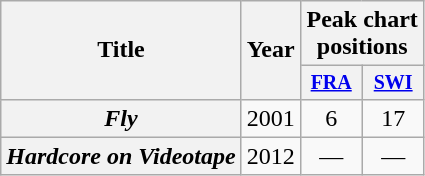<table class="wikitable plainrowheaders" style="text-align:center;">
<tr>
<th rowspan="2">Title</th>
<th rowspan="2">Year</th>
<th colspan="2">Peak chart positions</th>
</tr>
<tr style="font-size:smaller;">
<th width="35"><a href='#'>FRA</a><br></th>
<th width="35"><a href='#'>SWI</a><br></th>
</tr>
<tr>
<th scope="row"><em>Fly</em></th>
<td>2001</td>
<td>6</td>
<td>17</td>
</tr>
<tr>
<th scope="row"><em>Hardcore on Videotape</em></th>
<td>2012</td>
<td>—</td>
<td>—</td>
</tr>
</table>
